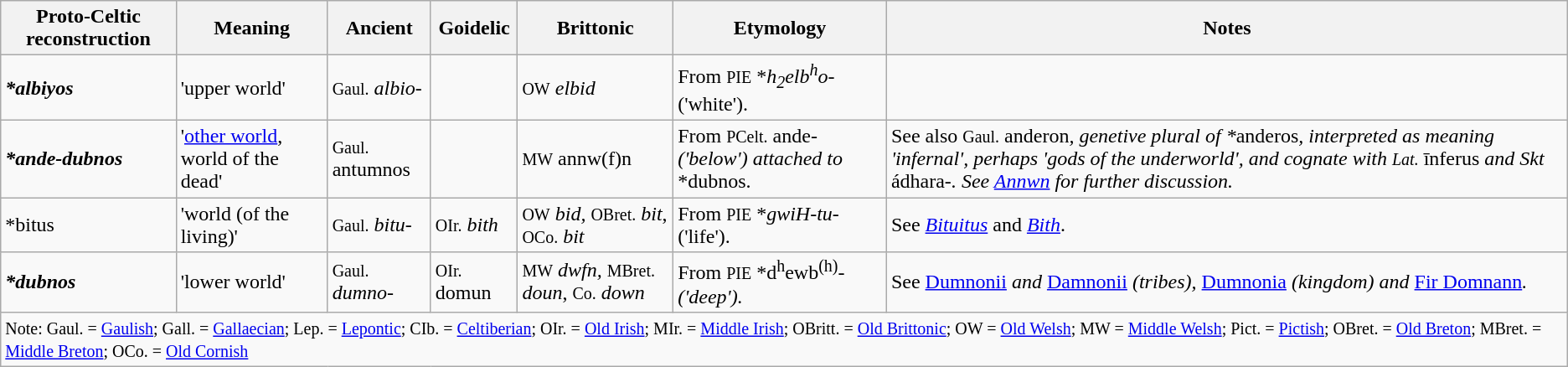<table class="wikitable">
<tr>
<th>Proto-Celtic reconstruction</th>
<th>Meaning</th>
<th>Ancient</th>
<th>Goidelic</th>
<th>Brittonic</th>
<th>Etymology</th>
<th>Notes</th>
</tr>
<tr>
<td><strong><em>*albiyos</em></strong></td>
<td>'upper world'</td>
<td><small>Gaul.</small> <em>albio-</em></td>
<td></td>
<td><small>OW</small> <em>elbid</em></td>
<td>From <small>PIE</small> *<em>h<sub>2</sub>elb<sup>h</sup>o</em>- ('white').</td>
<td></td>
</tr>
<tr>
<td><strong><em>*ande-dubnos<strong><em></td>
<td>'<a href='#'>other world</a>, world of the dead'</td>
<td><small>Gaul.</small> </em>antumnos<em></td>
<td></td>
<td><small>MW</small> </em>annw(f)n<em></td>
<td>From <small>PCelt.</small> </em>ande<em>- ('below') attached to </em>*dubnos.<em></td>
<td>See also <small>Gaul.</small> </em>anderon<em>, genetive plural of *</em>anderos<em>, interpreted as meaning 'infernal', perhaps 'gods of the underworld', and cognate with <small>Lat.</small> </em>īnferus<em> and Skt </em>ádhara-<em>. See <a href='#'>Annwn</a> for further discussion.</td>
</tr>
<tr>
<td></em></strong>*bitus</strong></em></td>
<td>'world (of the living)'</td>
<td><small>Gaul.</small> <em>bitu-</em></td>
<td><small>OIr.</small> <em>bith</em></td>
<td><small>OW</small> <em>bid,</em> <small>OBret.</small> <em>bit</em>, <small>OCo.</small> <em>bit</em></td>
<td>From <small>PIE</small> *<em>gwiH-tu-</em> ('life').<em></em></td>
<td>See <em><a href='#'>Bituitus</a></em> and <em><a href='#'>Bith</a></em>.</td>
</tr>
<tr>
<td><strong><em>*dubnos</em></strong></td>
<td>'lower world'</td>
<td><small>Gaul.</small> <em>dumno-<strong><strong><em></td>
<td><small>OIr.</small> </em>domun</strong></em></strong></td>
<td><small>MW</small> <em>dwfn,</em> <small>MBret.</small> <em>doun</em>, <small>Co.</small> <em>down<strong><strong><em></td>
<td>From <small>PIE</small> *</em>d<sup>h</sup>ewb<sup>(h)</sup>-<em> ('deep').</em></strong><strong><em></td>
<td>See </em><a href='#'>Dumnonii</a><em> and </em><a href='#'>Damnonii</a><em> (tribes), </em><a href='#'>Dumnonia</a><em> (kingdom) and </em><a href='#'>Fir Domnann</a><em>.</td>
</tr>
<tr>
<td colspan="7"><small>Note: Gaul. = <a href='#'>Gaulish</a>; Gall. = <a href='#'>Gallaecian</a>; Lep. = <a href='#'>Lepontic</a>; CIb. = <a href='#'>Celtiberian</a>; OIr. = <a href='#'>Old Irish</a>; MIr. = <a href='#'>Middle Irish</a>; OBritt. = <a href='#'>Old Brittonic</a>; OW = <a href='#'>Old Welsh</a>; MW = <a href='#'>Middle Welsh</a>; Pict. = <a href='#'>Pictish</a>; OBret. = <a href='#'>Old Breton</a>; MBret. = <a href='#'>Middle Breton</a>; OCo. = <a href='#'>Old Cornish</a></small></td>
</tr>
</table>
